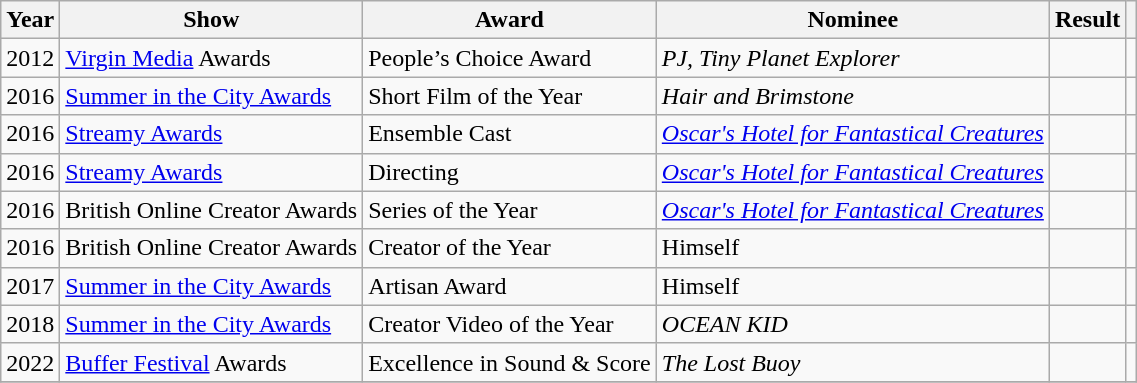<table class="wikitable sortable">
<tr>
<th>Year</th>
<th>Show</th>
<th>Award</th>
<th>Nominee</th>
<th>Result</th>
<th></th>
</tr>
<tr>
<td>2012</td>
<td><a href='#'>Virgin Media</a> Awards</td>
<td>People’s Choice Award</td>
<td><em>PJ, Tiny Planet Explorer</em></td>
<td></td>
<td></td>
</tr>
<tr>
<td>2016</td>
<td><a href='#'>Summer in the City Awards</a></td>
<td>Short Film of the Year</td>
<td><em>Hair and Brimstone</em></td>
<td></td>
<td></td>
</tr>
<tr>
<td>2016</td>
<td><a href='#'>Streamy Awards</a></td>
<td>Ensemble Cast</td>
<td><em><a href='#'>Oscar's Hotel for Fantastical Creatures</a></em></td>
<td></td>
<td></td>
</tr>
<tr>
<td>2016</td>
<td><a href='#'>Streamy Awards</a></td>
<td>Directing</td>
<td><em><a href='#'>Oscar's Hotel for Fantastical Creatures</a></em></td>
<td></td>
<td></td>
</tr>
<tr>
<td>2016</td>
<td>British Online Creator Awards</td>
<td>Series of the Year</td>
<td><em><a href='#'>Oscar's Hotel for Fantastical Creatures</a></em></td>
<td></td>
<td></td>
</tr>
<tr>
<td>2016</td>
<td>British Online Creator Awards</td>
<td>Creator of the Year</td>
<td>Himself</td>
<td></td>
<td></td>
</tr>
<tr>
<td>2017</td>
<td><a href='#'>Summer in the City Awards</a></td>
<td>Artisan Award</td>
<td>Himself</td>
<td></td>
<td></td>
</tr>
<tr>
<td>2018</td>
<td><a href='#'>Summer in the City Awards</a></td>
<td>Creator Video of the Year</td>
<td><em>OCEAN KID</em></td>
<td></td>
<td></td>
</tr>
<tr>
<td>2022</td>
<td><a href='#'>Buffer Festival</a> Awards</td>
<td>Excellence in Sound & Score</td>
<td><em>The Lost Buoy</em></td>
<td></td>
<td></td>
</tr>
<tr>
</tr>
</table>
